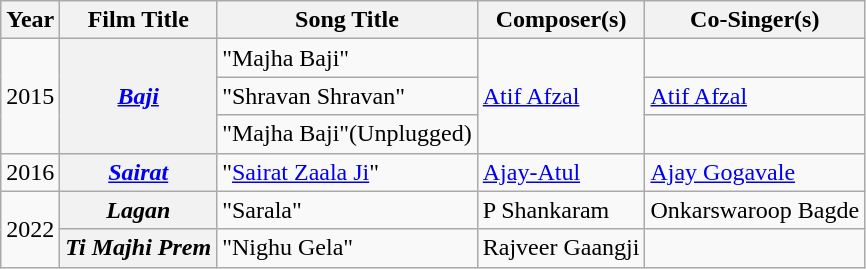<table class="wikitable sortable plainrowheaders">
<tr>
<th>Year</th>
<th>Film Title</th>
<th>Song Title</th>
<th>Composer(s)</th>
<th>Co-Singer(s)</th>
</tr>
<tr>
<td rowspan="3">2015</td>
<th rowspan="3"><a href='#'><em>Baji</em></a></th>
<td>"Majha Baji"</td>
<td rowspan="3"><a href='#'>Atif Afzal</a></td>
<td></td>
</tr>
<tr>
<td>"Shravan Shravan"</td>
<td><a href='#'>Atif Afzal</a></td>
</tr>
<tr>
<td>"Majha Baji"(Unplugged)</td>
<td></td>
</tr>
<tr>
<td>2016</td>
<th><em><a href='#'>Sairat</a></em></th>
<td>"<a href='#'>Sairat Zaala Ji</a>"</td>
<td><a href='#'>Ajay-Atul</a></td>
<td><a href='#'>Ajay Gogavale</a></td>
</tr>
<tr>
<td rowspan="2">2022</td>
<th><em>Lagan</em></th>
<td>"Sarala"</td>
<td>P Shankaram</td>
<td>Onkarswaroop Bagde</td>
</tr>
<tr>
<th><em>Ti Majhi Prem</em></th>
<td>"Nighu Gela"</td>
<td>Rajveer Gaangji</td>
<td></td>
</tr>
</table>
